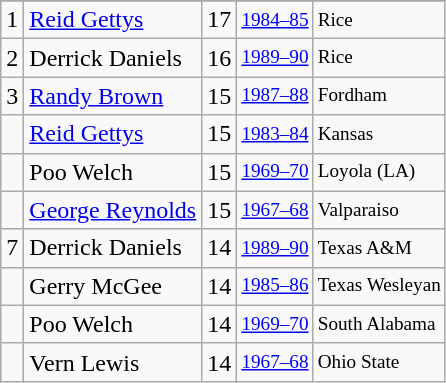<table class="wikitable">
<tr>
</tr>
<tr>
<td>1</td>
<td><a href='#'>Reid Gettys</a></td>
<td>17</td>
<td style="font-size:80%;"><a href='#'>1984–85</a></td>
<td style="font-size:80%;">Rice</td>
</tr>
<tr>
<td>2</td>
<td>Derrick Daniels</td>
<td>16</td>
<td style="font-size:80%;"><a href='#'>1989–90</a></td>
<td style="font-size:80%;">Rice</td>
</tr>
<tr>
<td>3</td>
<td><a href='#'>Randy Brown</a></td>
<td>15</td>
<td style="font-size:80%;"><a href='#'>1987–88</a></td>
<td style="font-size:80%;">Fordham</td>
</tr>
<tr>
<td></td>
<td><a href='#'>Reid Gettys</a></td>
<td>15</td>
<td style="font-size:80%;"><a href='#'>1983–84</a></td>
<td style="font-size:80%;">Kansas</td>
</tr>
<tr>
<td></td>
<td>Poo Welch</td>
<td>15</td>
<td style="font-size:80%;"><a href='#'>1969–70</a></td>
<td style="font-size:80%;">Loyola (LA)</td>
</tr>
<tr>
<td></td>
<td><a href='#'>George Reynolds</a></td>
<td>15</td>
<td style="font-size:80%;"><a href='#'>1967–68</a></td>
<td style="font-size:80%;">Valparaiso</td>
</tr>
<tr>
<td>7</td>
<td>Derrick Daniels</td>
<td>14</td>
<td style="font-size:80%;"><a href='#'>1989–90</a></td>
<td style="font-size:80%;">Texas A&M</td>
</tr>
<tr>
<td></td>
<td>Gerry McGee</td>
<td>14</td>
<td style="font-size:80%;"><a href='#'>1985–86</a></td>
<td style="font-size:80%;">Texas Wesleyan</td>
</tr>
<tr>
<td></td>
<td>Poo Welch</td>
<td>14</td>
<td style="font-size:80%;"><a href='#'>1969–70</a></td>
<td style="font-size:80%;">South Alabama</td>
</tr>
<tr>
<td></td>
<td>Vern Lewis</td>
<td>14</td>
<td style="font-size:80%;"><a href='#'>1967–68</a></td>
<td style="font-size:80%;">Ohio State</td>
</tr>
</table>
